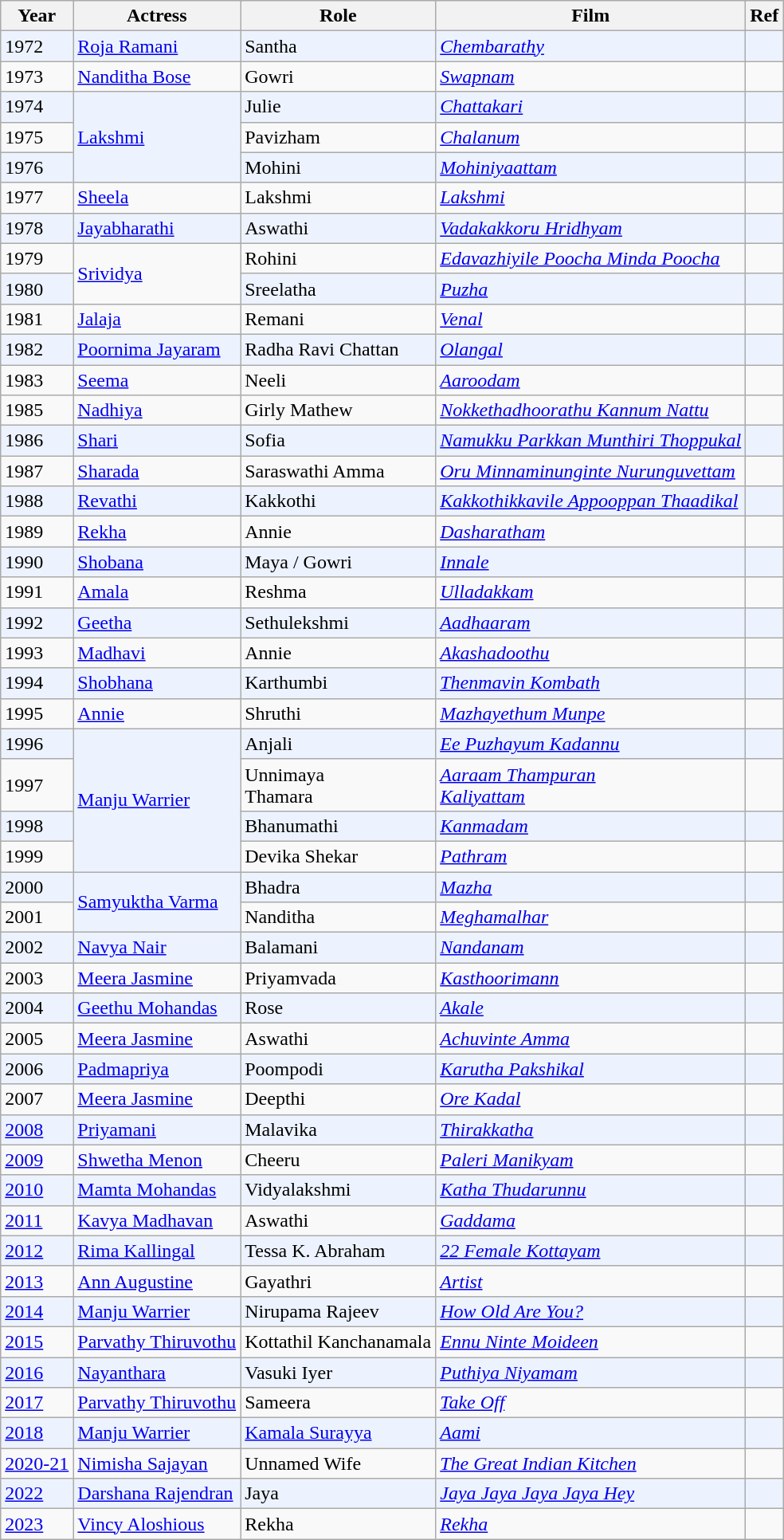<table class="wikitable sortable">
<tr>
<th>Year</th>
<th>Actress</th>
<th>Role</th>
<th>Film</th>
<th>Ref</th>
</tr>
<tr style="background:#edf3fe;">
<td>1972</td>
<td><a href='#'>Roja Ramani</a></td>
<td>Santha</td>
<td><em><a href='#'>Chembarathy</a></em></td>
<td></td>
</tr>
<tr>
<td>1973</td>
<td><a href='#'>Nanditha Bose</a></td>
<td>Gowri</td>
<td><em><a href='#'>Swapnam</a></em></td>
<td></td>
</tr>
<tr style="background:#edf3fe;">
<td>1974</td>
<td rowspan="3"><a href='#'>Lakshmi</a></td>
<td>Julie</td>
<td><em><a href='#'>Chattakari</a></em></td>
<td></td>
</tr>
<tr>
<td>1975</td>
<td>Pavizham</td>
<td><em><a href='#'>Chalanum</a></em></td>
<td></td>
</tr>
<tr style="background:#edf3fe;">
<td>1976</td>
<td>Mohini</td>
<td><em><a href='#'>Mohiniyaattam</a></em></td>
<td></td>
</tr>
<tr>
<td>1977</td>
<td><a href='#'>Sheela</a></td>
<td>Lakshmi</td>
<td><em><a href='#'>Lakshmi</a></em></td>
<td></td>
</tr>
<tr style="background:#edf3fe;">
<td>1978</td>
<td><a href='#'>Jayabharathi</a></td>
<td>Aswathi</td>
<td><em><a href='#'>Vadakakkoru Hridhyam</a></em></td>
<td></td>
</tr>
<tr>
<td>1979</td>
<td rowspan="2"><a href='#'>Srividya</a></td>
<td>Rohini</td>
<td><em><a href='#'>Edavazhiyile Poocha Minda Poocha</a></em></td>
<td></td>
</tr>
<tr style="background:#edf3fe;">
<td>1980</td>
<td>Sreelatha</td>
<td><em><a href='#'>Puzha</a></em></td>
<td></td>
</tr>
<tr>
<td>1981</td>
<td><a href='#'>Jalaja</a></td>
<td>Remani</td>
<td><em><a href='#'>Venal</a></em></td>
<td></td>
</tr>
<tr style="background:#edf3fe;">
<td>1982</td>
<td><a href='#'>Poornima Jayaram</a></td>
<td>Radha Ravi Chattan</td>
<td><em><a href='#'>Olangal</a></em></td>
<td></td>
</tr>
<tr>
<td>1983</td>
<td><a href='#'>Seema</a></td>
<td>Neeli</td>
<td><em><a href='#'>Aaroodam</a></em></td>
<td></td>
</tr>
<tr>
<td>1985</td>
<td><a href='#'>Nadhiya</a></td>
<td>Girly Mathew</td>
<td><em><a href='#'>Nokkethadhoorathu Kannum Nattu</a></em></td>
<td></td>
</tr>
<tr style="background:#edf3fe;">
<td>1986</td>
<td><a href='#'>Shari</a></td>
<td>Sofia</td>
<td><em><a href='#'>Namukku Parkkan Munthiri Thoppukal</a></em></td>
<td></td>
</tr>
<tr>
<td>1987</td>
<td><a href='#'>Sharada</a></td>
<td>Saraswathi Amma</td>
<td><em><a href='#'>Oru Minnaminunginte Nurunguvettam</a></em></td>
<td><br></td>
</tr>
<tr style="background:#edf3fe;">
<td>1988</td>
<td><a href='#'>Revathi</a></td>
<td>Kakkothi</td>
<td><em><a href='#'>Kakkothikkavile Appooppan Thaadikal</a></em></td>
<td><br></td>
</tr>
<tr>
<td>1989</td>
<td><a href='#'>Rekha</a></td>
<td>Annie</td>
<td><em><a href='#'>Dasharatham</a></em></td>
<td><br></td>
</tr>
<tr style="background:#edf3fe;">
<td>1990</td>
<td><a href='#'>Shobana</a></td>
<td>Maya / Gowri</td>
<td><em><a href='#'>Innale</a></em></td>
<td></td>
</tr>
<tr>
<td>1991</td>
<td><a href='#'>Amala</a></td>
<td>Reshma</td>
<td><em><a href='#'>Ulladakkam</a></em></td>
<td></td>
</tr>
<tr style="background:#edf3fe;">
<td>1992</td>
<td><a href='#'>Geetha</a></td>
<td>Sethulekshmi</td>
<td><em><a href='#'>Aadhaaram</a></em></td>
<td><br></td>
</tr>
<tr>
<td>1993</td>
<td><a href='#'>Madhavi</a></td>
<td>Annie</td>
<td><em><a href='#'>Akashadoothu</a></em></td>
<td></td>
</tr>
<tr style="background:#edf3fe;">
<td>1994</td>
<td><a href='#'>Shobhana</a></td>
<td>Karthumbi</td>
<td><em><a href='#'>Thenmavin Kombath</a></em></td>
<td></td>
</tr>
<tr>
<td>1995</td>
<td><a href='#'>Annie</a></td>
<td>Shruthi</td>
<td><em><a href='#'>Mazhayethum Munpe</a></em></td>
<td></td>
</tr>
<tr style="background:#edf3fe;">
<td>1996</td>
<td rowspan="4"><a href='#'>Manju Warrier</a></td>
<td>Anjali</td>
<td><em><a href='#'>Ee Puzhayum Kadannu</a></em></td>
<td></td>
</tr>
<tr>
<td>1997</td>
<td>Unnimaya <br> Thamara</td>
<td><em><a href='#'>Aaraam Thampuran</a></em> <br> <em><a href='#'>Kaliyattam</a></em></td>
<td></td>
</tr>
<tr style="background:#edf3fe;">
<td>1998</td>
<td>Bhanumathi</td>
<td><em><a href='#'>Kanmadam</a></em></td>
<td></td>
</tr>
<tr>
<td>1999</td>
<td>Devika Shekar</td>
<td><em><a href='#'>Pathram</a></em></td>
<td></td>
</tr>
<tr style="background:#edf3fe;">
<td>2000</td>
<td rowspan="2"><a href='#'>Samyuktha Varma</a></td>
<td>Bhadra</td>
<td><em><a href='#'>Mazha</a></em></td>
<td></td>
</tr>
<tr>
<td>2001</td>
<td>Nanditha</td>
<td><em><a href='#'>Meghamalhar</a></em></td>
<td></td>
</tr>
<tr style="background:#edf3fe;">
<td>2002</td>
<td><a href='#'>Navya Nair</a></td>
<td>Balamani</td>
<td><em><a href='#'>Nandanam</a></em></td>
<td></td>
</tr>
<tr>
<td>2003</td>
<td><a href='#'>Meera Jasmine</a></td>
<td>Priyamvada</td>
<td><em><a href='#'>Kasthoorimann</a></em></td>
<td></td>
</tr>
<tr style="background:#edf3fe;">
<td>2004</td>
<td><a href='#'>Geethu Mohandas</a></td>
<td>Rose</td>
<td><em><a href='#'>Akale</a></em></td>
<td></td>
</tr>
<tr>
<td>2005</td>
<td><a href='#'>Meera Jasmine</a></td>
<td>Aswathi</td>
<td><em><a href='#'>Achuvinte Amma</a></em></td>
<td></td>
</tr>
<tr style="background:#edf3fe;">
<td>2006</td>
<td><a href='#'>Padmapriya</a></td>
<td>Poompodi</td>
<td><em><a href='#'>Karutha Pakshikal</a></em></td>
<td></td>
</tr>
<tr>
<td>2007</td>
<td><a href='#'>Meera Jasmine</a></td>
<td>Deepthi</td>
<td><em><a href='#'>Ore Kadal</a></em></td>
<td></td>
</tr>
<tr style="background:#edf3fe;">
<td><a href='#'>2008</a></td>
<td><a href='#'>Priyamani</a></td>
<td>Malavika</td>
<td><em><a href='#'>Thirakkatha</a></em></td>
<td></td>
</tr>
<tr>
<td><a href='#'>2009</a></td>
<td><a href='#'>Shwetha Menon</a></td>
<td>Cheeru</td>
<td><em><a href='#'>Paleri Manikyam</a></em></td>
<td></td>
</tr>
<tr style="background:#edf3fe;">
<td><a href='#'>2010</a></td>
<td><a href='#'>Mamta Mohandas</a></td>
<td>Vidyalakshmi</td>
<td><em><a href='#'>Katha Thudarunnu</a></em></td>
<td></td>
</tr>
<tr>
<td><a href='#'>2011</a></td>
<td><a href='#'>Kavya Madhavan</a></td>
<td>Aswathi</td>
<td><em><a href='#'>Gaddama</a></em></td>
<td></td>
</tr>
<tr style="background:#edf3fe;">
<td><a href='#'>2012</a></td>
<td><a href='#'>Rima Kallingal</a></td>
<td>Tessa K. Abraham</td>
<td><em><a href='#'>22 Female Kottayam</a></em></td>
<td></td>
</tr>
<tr>
<td><a href='#'>2013</a></td>
<td><a href='#'>Ann Augustine</a></td>
<td>Gayathri</td>
<td><em><a href='#'>Artist</a></em></td>
<td></td>
</tr>
<tr style="background:#edf3fe;">
<td><a href='#'>2014</a></td>
<td><a href='#'>Manju Warrier</a></td>
<td>Nirupama Rajeev</td>
<td><em><a href='#'>How Old Are You?</a></em></td>
<td></td>
</tr>
<tr>
<td><a href='#'>2015</a></td>
<td><a href='#'>Parvathy Thiruvothu</a></td>
<td>Kottathil Kanchanamala</td>
<td><em><a href='#'>Ennu Ninte Moideen</a></em></td>
<td></td>
</tr>
<tr style="background:#edf3fe;">
<td><a href='#'>2016</a></td>
<td><a href='#'>Nayanthara</a></td>
<td>Vasuki Iyer</td>
<td><em><a href='#'>Puthiya Niyamam</a></em></td>
<td></td>
</tr>
<tr>
<td><a href='#'>2017</a></td>
<td><a href='#'>Parvathy Thiruvothu</a></td>
<td>Sameera</td>
<td><em><a href='#'>Take Off</a></em></td>
<td></td>
</tr>
<tr style="background:#edf3fe;">
<td><a href='#'>2018</a></td>
<td><a href='#'>Manju Warrier</a></td>
<td><a href='#'>Kamala Surayya</a></td>
<td><em><a href='#'>Aami</a></em></td>
<td></td>
</tr>
<tr>
<td><a href='#'>2020-21</a></td>
<td><a href='#'>Nimisha Sajayan</a></td>
<td>Unnamed  Wife</td>
<td><em><a href='#'>The Great Indian Kitchen</a></em></td>
<td></td>
</tr>
<tr style="background:#edf3fe;">
<td><a href='#'>2022</a></td>
<td><a href='#'>Darshana Rajendran</a></td>
<td>Jaya</td>
<td><em><a href='#'>Jaya Jaya Jaya Jaya Hey</a></em></td>
<td></td>
</tr>
<tr>
<td><a href='#'>2023</a></td>
<td><a href='#'>Vincy Aloshious</a></td>
<td>Rekha</td>
<td><em><a href='#'>Rekha</a></em></td>
<td></td>
</tr>
</table>
